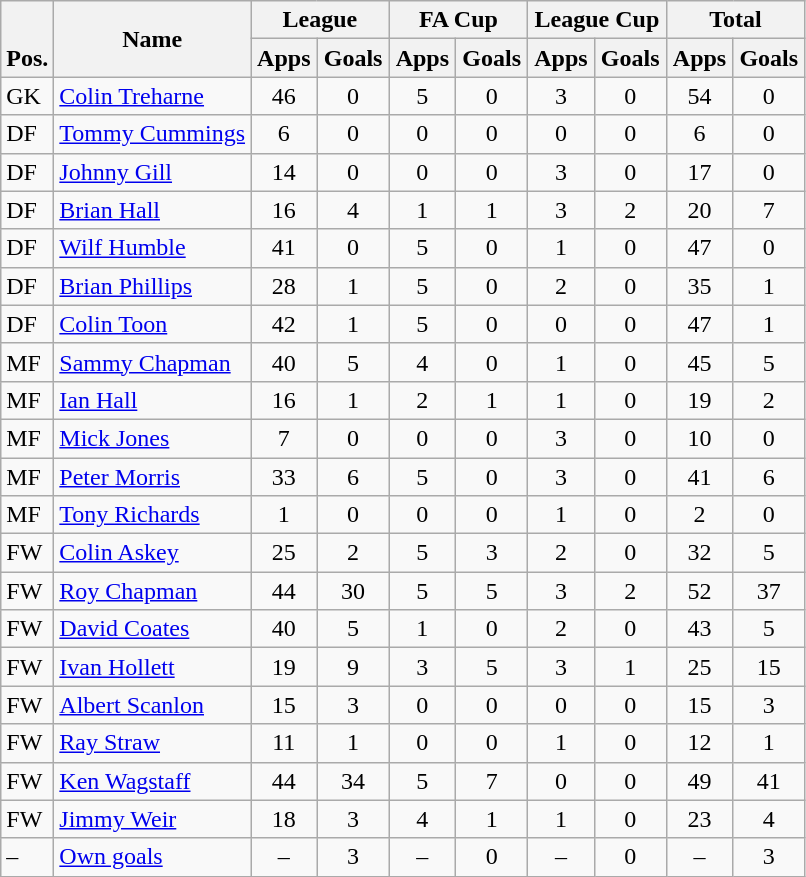<table class="wikitable" style="text-align:center">
<tr>
<th rowspan="2" valign="bottom">Pos.</th>
<th rowspan="2">Name</th>
<th colspan="2" width="85">League</th>
<th colspan="2" width="85">FA Cup</th>
<th colspan="2" width="85">League Cup</th>
<th colspan="2" width="85">Total</th>
</tr>
<tr>
<th>Apps</th>
<th>Goals</th>
<th>Apps</th>
<th>Goals</th>
<th>Apps</th>
<th>Goals</th>
<th>Apps</th>
<th>Goals</th>
</tr>
<tr>
<td align="left">GK</td>
<td align="left"> <a href='#'>Colin Treharne</a></td>
<td>46</td>
<td>0</td>
<td>5</td>
<td>0</td>
<td>3</td>
<td>0</td>
<td>54</td>
<td>0</td>
</tr>
<tr>
<td align="left">DF</td>
<td align="left"> <a href='#'>Tommy Cummings</a></td>
<td>6</td>
<td>0</td>
<td>0</td>
<td>0</td>
<td>0</td>
<td>0</td>
<td>6</td>
<td>0</td>
</tr>
<tr>
<td align="left">DF</td>
<td align="left"> <a href='#'>Johnny Gill</a></td>
<td>14</td>
<td>0</td>
<td>0</td>
<td>0</td>
<td>3</td>
<td>0</td>
<td>17</td>
<td>0</td>
</tr>
<tr>
<td align="left">DF</td>
<td align="left"> <a href='#'>Brian Hall</a></td>
<td>16</td>
<td>4</td>
<td>1</td>
<td>1</td>
<td>3</td>
<td>2</td>
<td>20</td>
<td>7</td>
</tr>
<tr>
<td align="left">DF</td>
<td align="left"> <a href='#'>Wilf Humble</a></td>
<td>41</td>
<td>0</td>
<td>5</td>
<td>0</td>
<td>1</td>
<td>0</td>
<td>47</td>
<td>0</td>
</tr>
<tr>
<td align="left">DF</td>
<td align="left"> <a href='#'>Brian Phillips</a></td>
<td>28</td>
<td>1</td>
<td>5</td>
<td>0</td>
<td>2</td>
<td>0</td>
<td>35</td>
<td>1</td>
</tr>
<tr>
<td align="left">DF</td>
<td align="left"> <a href='#'>Colin Toon</a></td>
<td>42</td>
<td>1</td>
<td>5</td>
<td>0</td>
<td>0</td>
<td>0</td>
<td>47</td>
<td>1</td>
</tr>
<tr>
<td align="left">MF</td>
<td align="left"> <a href='#'>Sammy Chapman</a></td>
<td>40</td>
<td>5</td>
<td>4</td>
<td>0</td>
<td>1</td>
<td>0</td>
<td>45</td>
<td>5</td>
</tr>
<tr>
<td align="left">MF</td>
<td align="left"> <a href='#'>Ian Hall</a></td>
<td>16</td>
<td>1</td>
<td>2</td>
<td>1</td>
<td>1</td>
<td>0</td>
<td>19</td>
<td>2</td>
</tr>
<tr>
<td align="left">MF</td>
<td align="left"> <a href='#'>Mick Jones</a></td>
<td>7</td>
<td>0</td>
<td>0</td>
<td>0</td>
<td>3</td>
<td>0</td>
<td>10</td>
<td>0</td>
</tr>
<tr>
<td align="left">MF</td>
<td align="left"> <a href='#'>Peter Morris</a></td>
<td>33</td>
<td>6</td>
<td>5</td>
<td>0</td>
<td>3</td>
<td>0</td>
<td>41</td>
<td>6</td>
</tr>
<tr>
<td align="left">MF</td>
<td align="left"> <a href='#'>Tony Richards</a></td>
<td>1</td>
<td>0</td>
<td>0</td>
<td>0</td>
<td>1</td>
<td>0</td>
<td>2</td>
<td>0</td>
</tr>
<tr>
<td align="left">FW</td>
<td align="left"> <a href='#'>Colin Askey</a></td>
<td>25</td>
<td>2</td>
<td>5</td>
<td>3</td>
<td>2</td>
<td>0</td>
<td>32</td>
<td>5</td>
</tr>
<tr>
<td align="left">FW</td>
<td align="left"> <a href='#'>Roy Chapman</a></td>
<td>44</td>
<td>30</td>
<td>5</td>
<td>5</td>
<td>3</td>
<td>2</td>
<td>52</td>
<td>37</td>
</tr>
<tr>
<td align="left">FW</td>
<td align="left"> <a href='#'>David Coates</a></td>
<td>40</td>
<td>5</td>
<td>1</td>
<td>0</td>
<td>2</td>
<td>0</td>
<td>43</td>
<td>5</td>
</tr>
<tr>
<td align="left">FW</td>
<td align="left"> <a href='#'>Ivan Hollett</a></td>
<td>19</td>
<td>9</td>
<td>3</td>
<td>5</td>
<td>3</td>
<td>1</td>
<td>25</td>
<td>15</td>
</tr>
<tr>
<td align="left">FW</td>
<td align="left"> <a href='#'>Albert Scanlon</a></td>
<td>15</td>
<td>3</td>
<td>0</td>
<td>0</td>
<td>0</td>
<td>0</td>
<td>15</td>
<td>3</td>
</tr>
<tr>
<td align="left">FW</td>
<td align="left"> <a href='#'>Ray Straw</a></td>
<td>11</td>
<td>1</td>
<td>0</td>
<td>0</td>
<td>1</td>
<td>0</td>
<td>12</td>
<td>1</td>
</tr>
<tr>
<td align="left">FW</td>
<td align="left"> <a href='#'>Ken Wagstaff</a></td>
<td>44</td>
<td>34</td>
<td>5</td>
<td>7</td>
<td>0</td>
<td>0</td>
<td>49</td>
<td>41</td>
</tr>
<tr>
<td align="left">FW</td>
<td align="left"> <a href='#'>Jimmy Weir</a></td>
<td>18</td>
<td>3</td>
<td>4</td>
<td>1</td>
<td>1</td>
<td>0</td>
<td>23</td>
<td>4</td>
</tr>
<tr>
<td align="left">–</td>
<td align="left"><a href='#'>Own goals</a></td>
<td>–</td>
<td>3</td>
<td>–</td>
<td>0</td>
<td>–</td>
<td>0</td>
<td>–</td>
<td>3</td>
</tr>
</table>
